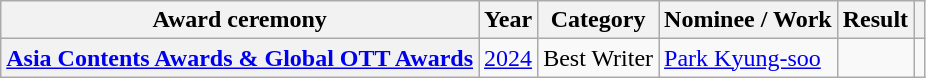<table class="wikitable plainrowheaders sortable">
<tr>
<th scope="col">Award ceremony</th>
<th scope="col">Year</th>
<th scope="col">Category </th>
<th scope="col">Nominee / Work</th>
<th scope="col">Result</th>
<th scope="col" class="unsortable"></th>
</tr>
<tr>
<th scope="row"><a href='#'>Asia Contents Awards & Global OTT Awards</a></th>
<td style="text-align:center"><a href='#'>2024</a></td>
<td>Best Writer</td>
<td><a href='#'>Park Kyung-soo</a></td>
<td></td>
<td style="text-align:center"></td>
</tr>
</table>
